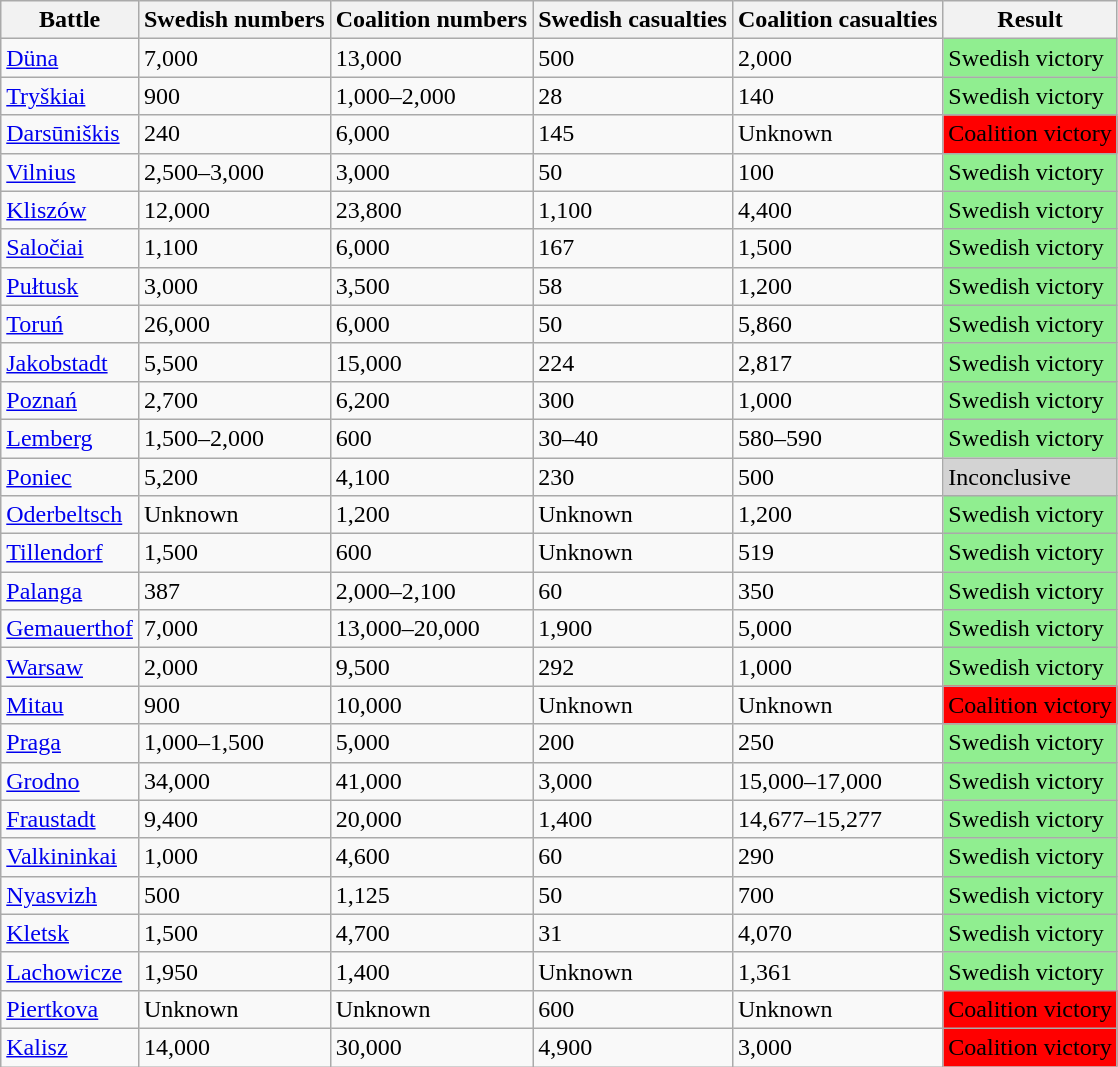<table class="wikitable">
<tr>
<th>Battle</th>
<th>Swedish numbers</th>
<th>Coalition numbers</th>
<th>Swedish casualties</th>
<th>Coalition casualties</th>
<th>Result</th>
</tr>
<tr>
<td><a href='#'>Düna</a></td>
<td>7,000</td>
<td>13,000</td>
<td>500</td>
<td>2,000</td>
<td style="background:lightgreen">Swedish victory</td>
</tr>
<tr>
<td><a href='#'>Tryškiai</a></td>
<td>900</td>
<td>1,000–2,000</td>
<td>28</td>
<td>140</td>
<td style="background:lightgreen">Swedish victory</td>
</tr>
<tr>
<td><a href='#'>Darsūniškis</a></td>
<td>240</td>
<td>6,000</td>
<td>145</td>
<td>Unknown</td>
<td style="background:red">Coalition victory</td>
</tr>
<tr>
<td><a href='#'>Vilnius</a></td>
<td>2,500–3,000</td>
<td>3,000</td>
<td>50</td>
<td>100</td>
<td style="background:lightgreen">Swedish victory</td>
</tr>
<tr>
<td><a href='#'>Kliszów</a></td>
<td>12,000</td>
<td>23,800</td>
<td>1,100</td>
<td>4,400</td>
<td style="background:lightgreen">Swedish victory</td>
</tr>
<tr>
<td><a href='#'>Saločiai</a></td>
<td>1,100</td>
<td>6,000</td>
<td>167</td>
<td>1,500</td>
<td style="background:lightgreen">Swedish victory</td>
</tr>
<tr>
<td><a href='#'>Pułtusk</a></td>
<td>3,000</td>
<td>3,500</td>
<td>58</td>
<td>1,200</td>
<td style="background:lightgreen">Swedish victory</td>
</tr>
<tr>
<td><a href='#'>Toruń</a></td>
<td>26,000</td>
<td>6,000</td>
<td>50</td>
<td>5,860</td>
<td style="background:lightgreen">Swedish victory</td>
</tr>
<tr>
<td><a href='#'>Jakobstadt</a></td>
<td>5,500</td>
<td>15,000</td>
<td>224</td>
<td>2,817</td>
<td style="background:lightgreen">Swedish victory</td>
</tr>
<tr>
<td><a href='#'>Poznań</a></td>
<td>2,700</td>
<td>6,200</td>
<td>300</td>
<td>1,000</td>
<td style="background:lightgreen">Swedish victory</td>
</tr>
<tr>
<td><a href='#'>Lemberg</a></td>
<td>1,500–2,000</td>
<td>600</td>
<td>30–40</td>
<td>580–590</td>
<td style="background:lightgreen">Swedish victory</td>
</tr>
<tr>
<td><a href='#'>Poniec</a></td>
<td>5,200</td>
<td>4,100</td>
<td>230</td>
<td>500</td>
<td style="background:lightgrey">Inconclusive</td>
</tr>
<tr>
<td><a href='#'>Oderbeltsch</a></td>
<td>Unknown</td>
<td>1,200</td>
<td>Unknown</td>
<td>1,200</td>
<td style="background:lightgreen">Swedish victory</td>
</tr>
<tr>
<td><a href='#'>Tillendorf</a></td>
<td>1,500</td>
<td>600</td>
<td>Unknown</td>
<td>519</td>
<td style="background:lightgreen">Swedish victory</td>
</tr>
<tr>
<td><a href='#'>Palanga</a></td>
<td>387</td>
<td>2,000–2,100</td>
<td>60</td>
<td>350</td>
<td style="background:lightgreen">Swedish victory</td>
</tr>
<tr>
<td><a href='#'>Gemauerthof</a></td>
<td>7,000</td>
<td>13,000–20,000</td>
<td>1,900</td>
<td>5,000</td>
<td style="background:lightgreen">Swedish victory</td>
</tr>
<tr>
<td><a href='#'>Warsaw</a></td>
<td>2,000</td>
<td>9,500</td>
<td>292</td>
<td>1,000</td>
<td style="background:lightgreen">Swedish victory</td>
</tr>
<tr>
<td><a href='#'>Mitau</a></td>
<td>900</td>
<td>10,000</td>
<td>Unknown</td>
<td>Unknown</td>
<td style="background:red">Coalition victory</td>
</tr>
<tr>
<td><a href='#'>Praga</a></td>
<td>1,000–1,500</td>
<td>5,000</td>
<td>200</td>
<td>250</td>
<td style="background:lightgreen">Swedish victory</td>
</tr>
<tr>
<td><a href='#'>Grodno</a></td>
<td>34,000</td>
<td>41,000</td>
<td>3,000</td>
<td>15,000–17,000</td>
<td style="background:lightgreen">Swedish victory</td>
</tr>
<tr>
<td><a href='#'>Fraustadt</a></td>
<td>9,400</td>
<td>20,000</td>
<td>1,400</td>
<td>14,677–15,277</td>
<td style="background:lightgreen">Swedish victory</td>
</tr>
<tr>
<td><a href='#'>Valkininkai</a></td>
<td>1,000</td>
<td>4,600</td>
<td>60</td>
<td>290</td>
<td style="background:lightgreen">Swedish victory</td>
</tr>
<tr>
<td><a href='#'>Nyasvizh</a></td>
<td>500</td>
<td>1,125</td>
<td>50</td>
<td>700</td>
<td style="background:lightgreen">Swedish victory</td>
</tr>
<tr>
<td><a href='#'>Kletsk</a></td>
<td>1,500</td>
<td>4,700</td>
<td>31</td>
<td>4,070</td>
<td style="background:lightgreen">Swedish victory</td>
</tr>
<tr>
<td><a href='#'>Lachowicze</a></td>
<td>1,950</td>
<td>1,400</td>
<td>Unknown</td>
<td>1,361</td>
<td style="background:lightgreen">Swedish victory</td>
</tr>
<tr>
<td><a href='#'>Piertkova</a></td>
<td>Unknown</td>
<td>Unknown</td>
<td>600</td>
<td>Unknown</td>
<td style="background:red">Coalition victory</td>
</tr>
<tr>
<td><a href='#'>Kalisz</a></td>
<td>14,000</td>
<td>30,000</td>
<td>4,900</td>
<td>3,000</td>
<td style="background:red">Coalition victory</td>
</tr>
</table>
